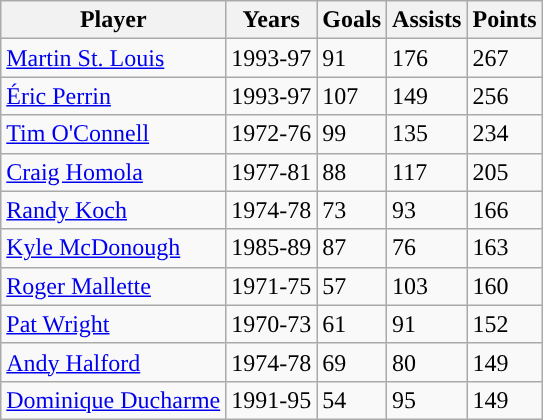<table class="wikitable" border="1">
<tr>
<th>Player</th>
<th>Years</th>
<th>Goals</th>
<th>Assists</th>
<th>Points</th>
</tr>
<tr>
<td><a href='#'>Martin St. Louis</a></td>
<td>1993-97</td>
<td>91</td>
<td>176</td>
<td>267</td>
</tr>
<tr>
<td><a href='#'>Éric Perrin</a></td>
<td>1993-97</td>
<td>107</td>
<td>149</td>
<td>256</td>
</tr>
<tr>
<td><a href='#'>Tim O'Connell</a></td>
<td>1972-76</td>
<td>99</td>
<td>135</td>
<td>234</td>
</tr>
<tr>
<td><a href='#'>Craig Homola</a></td>
<td>1977-81</td>
<td>88</td>
<td>117</td>
<td>205</td>
</tr>
<tr>
<td><a href='#'>Randy Koch</a></td>
<td>1974-78</td>
<td>73</td>
<td>93</td>
<td>166</td>
</tr>
<tr>
<td><a href='#'>Kyle McDonough</a></td>
<td>1985-89</td>
<td>87</td>
<td>76</td>
<td>163</td>
</tr>
<tr>
<td><a href='#'>Roger Mallette</a></td>
<td>1971-75</td>
<td>57</td>
<td>103</td>
<td>160</td>
</tr>
<tr>
<td><a href='#'>Pat Wright</a></td>
<td>1970-73</td>
<td>61</td>
<td>91</td>
<td>152</td>
</tr>
<tr>
<td><a href='#'>Andy Halford</a></td>
<td>1974-78</td>
<td>69</td>
<td>80</td>
<td>149</td>
</tr>
<tr>
<td><a href='#'>Dominique Ducharme</a></td>
<td>1991-95</td>
<td>54</td>
<td>95</td>
<td>149</td>
</tr>
</table>
